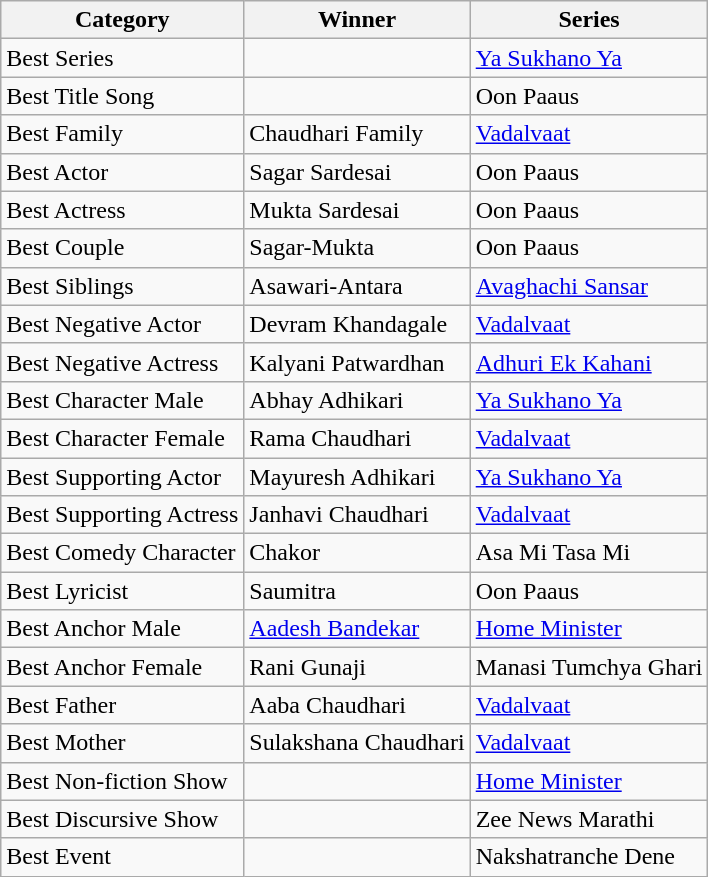<table class="wikitable sortable">
<tr>
<th>Category</th>
<th>Winner</th>
<th>Series</th>
</tr>
<tr>
<td>Best Series</td>
<td></td>
<td><a href='#'>Ya Sukhano Ya</a></td>
</tr>
<tr>
<td>Best Title Song</td>
<td></td>
<td>Oon Paaus</td>
</tr>
<tr>
<td>Best Family</td>
<td>Chaudhari Family</td>
<td><a href='#'>Vadalvaat</a></td>
</tr>
<tr>
<td>Best Actor</td>
<td>Sagar Sardesai</td>
<td>Oon Paaus</td>
</tr>
<tr>
<td>Best Actress</td>
<td>Mukta Sardesai</td>
<td>Oon Paaus</td>
</tr>
<tr>
<td>Best Couple</td>
<td>Sagar-Mukta</td>
<td>Oon Paaus</td>
</tr>
<tr>
<td>Best Siblings</td>
<td>Asawari-Antara</td>
<td><a href='#'>Avaghachi Sansar</a></td>
</tr>
<tr>
<td>Best Negative Actor</td>
<td>Devram Khandagale</td>
<td><a href='#'>Vadalvaat</a></td>
</tr>
<tr>
<td>Best Negative Actress</td>
<td>Kalyani Patwardhan</td>
<td><a href='#'>Adhuri Ek Kahani</a></td>
</tr>
<tr>
<td>Best Character Male</td>
<td>Abhay Adhikari</td>
<td><a href='#'>Ya Sukhano Ya</a></td>
</tr>
<tr>
<td>Best Character Female</td>
<td>Rama Chaudhari</td>
<td><a href='#'>Vadalvaat</a></td>
</tr>
<tr>
<td>Best Supporting Actor</td>
<td>Mayuresh Adhikari</td>
<td><a href='#'>Ya Sukhano Ya</a></td>
</tr>
<tr>
<td>Best Supporting Actress</td>
<td>Janhavi Chaudhari</td>
<td><a href='#'>Vadalvaat</a></td>
</tr>
<tr>
<td>Best Comedy Character</td>
<td>Chakor</td>
<td>Asa Mi Tasa Mi</td>
</tr>
<tr>
<td>Best Lyricist</td>
<td>Saumitra</td>
<td>Oon Paaus</td>
</tr>
<tr>
<td>Best Anchor Male</td>
<td><a href='#'>Aadesh Bandekar</a></td>
<td><a href='#'>Home Minister</a></td>
</tr>
<tr>
<td>Best Anchor Female</td>
<td>Rani Gunaji</td>
<td>Manasi Tumchya Ghari</td>
</tr>
<tr>
<td>Best Father</td>
<td>Aaba Chaudhari</td>
<td><a href='#'>Vadalvaat</a></td>
</tr>
<tr>
<td>Best Mother</td>
<td>Sulakshana Chaudhari</td>
<td><a href='#'>Vadalvaat</a></td>
</tr>
<tr>
<td>Best Non-fiction Show</td>
<td></td>
<td><a href='#'>Home Minister</a></td>
</tr>
<tr>
<td>Best Discursive Show</td>
<td></td>
<td>Zee News Marathi</td>
</tr>
<tr>
<td>Best Event</td>
<td></td>
<td>Nakshatranche Dene</td>
</tr>
</table>
